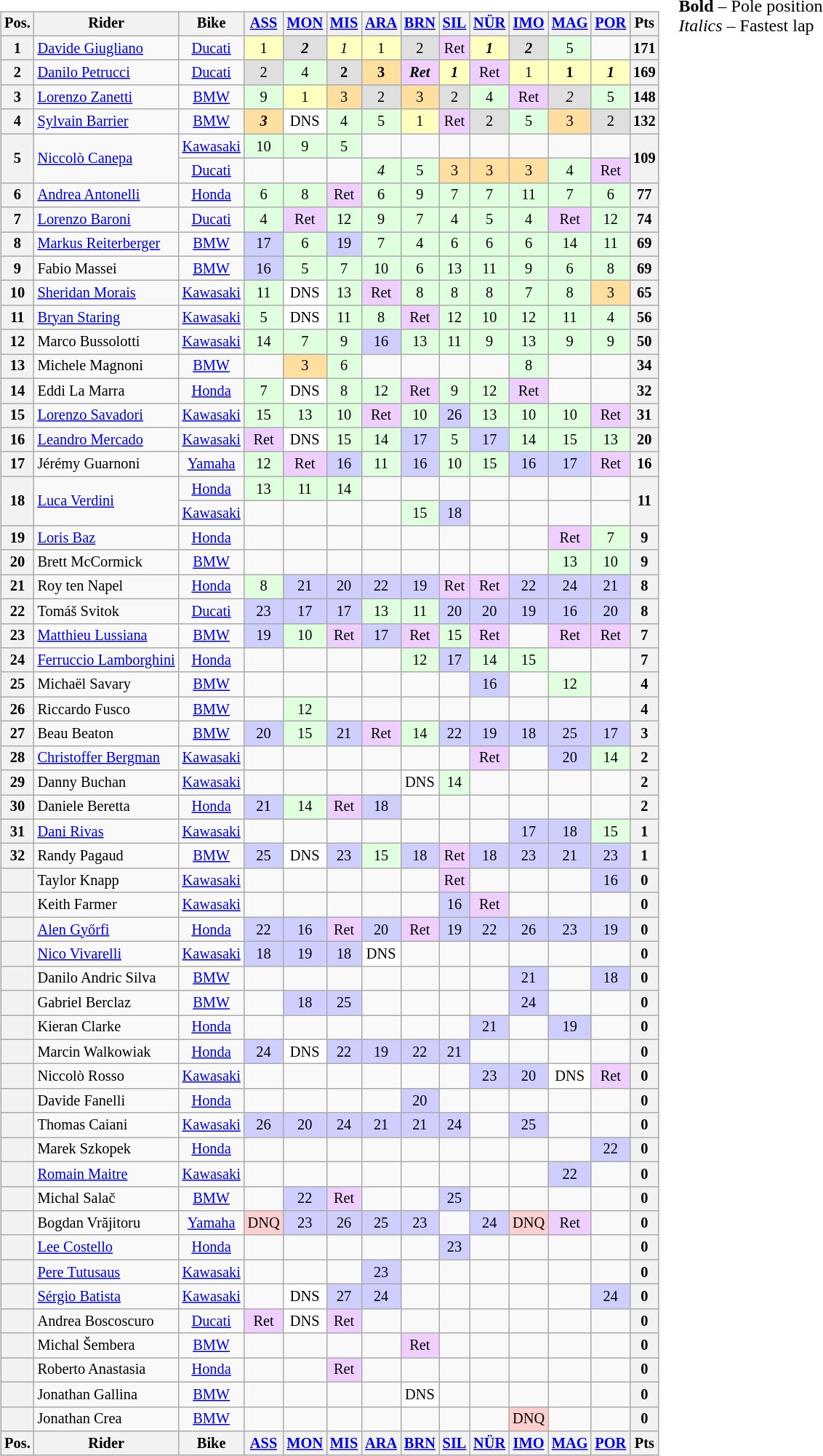<table>
<tr>
<td><br><table class="wikitable" style="font-size: 85%; text-align: center">
<tr valign="top">
<th valign="middle">Pos.</th>
<th valign="middle">Rider</th>
<th valign="middle">Bike</th>
<th><a href='#'>ASS</a><br></th>
<th><a href='#'>MON</a><br></th>
<th><a href='#'>MIS</a><br></th>
<th><a href='#'>ARA</a><br></th>
<th><a href='#'>BRN</a><br></th>
<th><a href='#'>SIL</a><br></th>
<th><a href='#'>NÜR</a><br></th>
<th><a href='#'>IMO</a><br></th>
<th><a href='#'>MAG</a><br></th>
<th><a href='#'>POR</a><br></th>
<th valign="middle">Pts</th>
</tr>
<tr>
<th>1</th>
<td align="left"> <a href='#'>Davide Giugliano</a></td>
<td><a href='#'>Ducati</a></td>
<td style="background:#ffffbf">1</td>
<td style="background:#dfdfdf"><strong><em>2</em></strong></td>
<td style="background:#ffffbf"><em>1</em></td>
<td style="background:#ffffbf">1</td>
<td style="background:#dfdfdf">2</td>
<td style="background:#efcfff">Ret</td>
<td style="background:#ffffbf"><strong><em>1</em></strong></td>
<td style="background:#dfdfdf"><strong><em>2</em></strong></td>
<td style="background:#dfffdf">5</td>
<td></td>
<th>171</th>
</tr>
<tr>
<th>2</th>
<td align="left"> <a href='#'>Danilo Petrucci</a></td>
<td><a href='#'>Ducati</a></td>
<td style="background:#dfdfdf">2</td>
<td style="background:#dfffdf">4</td>
<td style="background:#dfdfdf"><strong>2</strong></td>
<td style="background:#ffdf9f"><strong>3</strong></td>
<td style="background:#efcfff"><strong><em>Ret</em></strong></td>
<td style="background:#ffffbf"><strong><em>1</em></strong></td>
<td style="background:#efcfff">Ret</td>
<td style="background:#ffffbf">1</td>
<td style="background:#ffffbf"><strong>1</strong></td>
<td style="background:#ffffbf"><strong><em>1</em></strong></td>
<th>169</th>
</tr>
<tr>
<th>3</th>
<td align="left"> <a href='#'>Lorenzo Zanetti</a></td>
<td><a href='#'>BMW</a></td>
<td style="background:#dfffdf">9</td>
<td style="background:#ffffbf">1</td>
<td style="background:#ffdf9f">3</td>
<td style="background:#dfdfdf">2</td>
<td style="background:#ffdf9f">3</td>
<td style="background:#dfdfdf">2</td>
<td style="background:#dfffdf">4</td>
<td style="background:#efcfff">Ret</td>
<td style="background:#dfdfdf"><em>2</em></td>
<td style="background:#dfffdf">5</td>
<th>148</th>
</tr>
<tr>
<th>4</th>
<td align="left"> <a href='#'>Sylvain Barrier</a></td>
<td><a href='#'>BMW</a></td>
<td style="background:#ffdf9f"><strong><em>3</em></strong></td>
<td style="background:#ffffff">DNS</td>
<td style="background:#dfffdf">4</td>
<td style="background:#dfffdf">5</td>
<td style="background:#ffffbf">1</td>
<td style="background:#efcfff">Ret</td>
<td style="background:#dfdfdf">2</td>
<td style="background:#dfffdf">5</td>
<td style="background:#ffdf9f">3</td>
<td style="background:#dfdfdf">2</td>
<th>132</th>
</tr>
<tr>
<th rowspan=2>5</th>
<td rowspan=2 align="left"> <a href='#'>Niccolò Canepa</a></td>
<td><a href='#'>Kawasaki</a></td>
<td style="background:#dfffdf">10</td>
<td style="background:#dfffdf">9</td>
<td style="background:#dfffdf">5</td>
<td></td>
<td></td>
<td></td>
<td></td>
<td></td>
<td></td>
<td></td>
<th rowspan=2>109</th>
</tr>
<tr>
<td><a href='#'>Ducati</a></td>
<td></td>
<td></td>
<td></td>
<td style="background:#dfffdf"><em>4</em></td>
<td style="background:#dfffdf">5</td>
<td style="background:#ffdf9f">3</td>
<td style="background:#ffdf9f">3</td>
<td style="background:#ffdf9f">3</td>
<td style="background:#dfffdf">4</td>
<td style="background:#efcfff">Ret</td>
</tr>
<tr>
<th>6</th>
<td align="left"> <a href='#'>Andrea Antonelli</a></td>
<td><a href='#'>Honda</a></td>
<td style="background:#dfffdf">6</td>
<td style="background:#dfffdf">8</td>
<td style="background:#efcfff">Ret</td>
<td style="background:#dfffdf">6</td>
<td style="background:#dfffdf">9</td>
<td style="background:#dfffdf">7</td>
<td style="background:#dfffdf">7</td>
<td style="background:#dfffdf">11</td>
<td style="background:#dfffdf">7</td>
<td style="background:#dfffdf">6</td>
<th>77</th>
</tr>
<tr>
<th>7</th>
<td align="left"> <a href='#'>Lorenzo Baroni</a></td>
<td><a href='#'>Ducati</a></td>
<td style="background:#dfffdf">4</td>
<td style="background:#efcfff">Ret</td>
<td style="background:#dfffdf">12</td>
<td style="background:#dfffdf">9</td>
<td style="background:#dfffdf">7</td>
<td style="background:#dfffdf">4</td>
<td style="background:#dfffdf">5</td>
<td style="background:#dfffdf">4</td>
<td style="background:#efcfff">Ret</td>
<td style="background:#dfffdf">12</td>
<th>74</th>
</tr>
<tr>
<th>8</th>
<td align="left"> <a href='#'>Markus Reiterberger</a></td>
<td><a href='#'>BMW</a></td>
<td style="background:#cfcfff">17</td>
<td style="background:#dfffdf">6</td>
<td style="background:#cfcfff">19</td>
<td style="background:#dfffdf">7</td>
<td style="background:#dfffdf">4</td>
<td style="background:#dfffdf">6</td>
<td style="background:#dfffdf">6</td>
<td style="background:#dfffdf">6</td>
<td style="background:#dfffdf">14</td>
<td style="background:#dfffdf">11</td>
<th>69</th>
</tr>
<tr>
<th>9</th>
<td align="left"> Fabio Massei</td>
<td><a href='#'>BMW</a></td>
<td style="background:#cfcfff">16</td>
<td style="background:#dfffdf">5</td>
<td style="background:#dfffdf">7</td>
<td style="background:#dfffdf">10</td>
<td style="background:#dfffdf">6</td>
<td style="background:#dfffdf">13</td>
<td style="background:#dfffdf">11</td>
<td style="background:#dfffdf">9</td>
<td style="background:#dfffdf">6</td>
<td style="background:#dfffdf">8</td>
<th>69</th>
</tr>
<tr>
<th>10</th>
<td align="left"> <a href='#'>Sheridan Morais</a></td>
<td><a href='#'>Kawasaki</a></td>
<td style="background:#dfffdf">11</td>
<td style="background:#ffffff">DNS</td>
<td style="background:#dfffdf">13</td>
<td style="background:#efcfff">Ret</td>
<td style="background:#dfffdf">8</td>
<td style="background:#dfffdf">8</td>
<td style="background:#dfffdf">8</td>
<td style="background:#dfffdf">7</td>
<td style="background:#dfffdf">8</td>
<td style="background:#ffdf9f">3</td>
<th>65</th>
</tr>
<tr>
<th>11</th>
<td align="left"> <a href='#'>Bryan Staring</a></td>
<td><a href='#'>Kawasaki</a></td>
<td style="background:#dfffdf">5</td>
<td style="background:#ffffff">DNS</td>
<td style="background:#dfffdf">11</td>
<td style="background:#dfffdf">8</td>
<td style="background:#efcfff">Ret</td>
<td style="background:#dfffdf">12</td>
<td style="background:#dfffdf">10</td>
<td style="background:#dfffdf">12</td>
<td style="background:#dfffdf">11</td>
<td style="background:#dfffdf">4</td>
<th>56</th>
</tr>
<tr>
<th>12</th>
<td align="left"> Marco Bussolotti</td>
<td><a href='#'>Kawasaki</a></td>
<td style="background:#dfffdf">14</td>
<td style="background:#dfffdf">7</td>
<td style="background:#dfffdf">9</td>
<td style="background:#cfcfff">16</td>
<td style="background:#dfffdf">13</td>
<td style="background:#dfffdf">11</td>
<td style="background:#dfffdf">9</td>
<td style="background:#dfffdf">13</td>
<td style="background:#dfffdf">9</td>
<td style="background:#dfffdf">9</td>
<th>50</th>
</tr>
<tr>
<th>13</th>
<td align="left"> Michele Magnoni</td>
<td><a href='#'>BMW</a></td>
<td></td>
<td style="background:#ffdf9f">3</td>
<td style="background:#dfffdf">6</td>
<td></td>
<td></td>
<td></td>
<td></td>
<td style="background:#dfffdf">8</td>
<td></td>
<td></td>
<th>34</th>
</tr>
<tr>
<th>14</th>
<td align="left"> Eddi La Marra</td>
<td><a href='#'>Honda</a></td>
<td style="background:#dfffdf">7</td>
<td style="background:#ffffff">DNS</td>
<td style="background:#dfffdf">8</td>
<td style="background:#dfffdf">12</td>
<td style="background:#efcfff">Ret</td>
<td style="background:#dfffdf">9</td>
<td style="background:#dfffdf">12</td>
<td style="background:#efcfff">Ret</td>
<td></td>
<td></td>
<th>32</th>
</tr>
<tr>
<th>15</th>
<td align="left"> <a href='#'>Lorenzo Savadori</a></td>
<td><a href='#'>Kawasaki</a></td>
<td style="background:#dfffdf">15</td>
<td style="background:#dfffdf">13</td>
<td style="background:#dfffdf">10</td>
<td style="background:#efcfff">Ret</td>
<td style="background:#dfffdf">10</td>
<td style="background:#cfcfff">26</td>
<td style="background:#dfffdf">13</td>
<td style="background:#dfffdf">10</td>
<td style="background:#dfffdf">10</td>
<td style="background:#efcfff">Ret</td>
<th>31</th>
</tr>
<tr>
<th>16</th>
<td align="left"> <a href='#'>Leandro Mercado</a></td>
<td><a href='#'>Kawasaki</a></td>
<td style="background:#efcfff">Ret</td>
<td style="background:#ffffff">DNS</td>
<td style="background:#dfffdf">15</td>
<td style="background:#dfffdf">14</td>
<td style="background:#cfcfff">17</td>
<td style="background:#dfffdf">5</td>
<td style="background:#cfcfff">17</td>
<td style="background:#dfffdf">14</td>
<td style="background:#dfffdf">15</td>
<td style="background:#dfffdf">13</td>
<th>20</th>
</tr>
<tr>
<th>17</th>
<td align="left"> Jérémy Guarnoni</td>
<td><a href='#'>Yamaha</a></td>
<td style="background:#dfffdf">12</td>
<td style="background:#efcfff">Ret</td>
<td style="background:#cfcfff">16</td>
<td style="background:#dfffdf">11</td>
<td style="background:#cfcfff">16</td>
<td style="background:#dfffdf">10</td>
<td style="background:#dfffdf">15</td>
<td style="background:#cfcfff">16</td>
<td style="background:#cfcfff">17</td>
<td style="background:#efcfff">Ret</td>
<th>16</th>
</tr>
<tr>
<th rowspan=2>18</th>
<td rowspan=2 align="left"> <a href='#'>Luca Verdini</a></td>
<td><a href='#'>Honda</a></td>
<td style="background:#dfffdf">13</td>
<td style="background:#dfffdf">11</td>
<td style="background:#dfffdf">14</td>
<td></td>
<td></td>
<td></td>
<td></td>
<td></td>
<td></td>
<td></td>
<th rowspan=2>11</th>
</tr>
<tr>
<td><a href='#'>Kawasaki</a></td>
<td></td>
<td></td>
<td></td>
<td></td>
<td style="background:#dfffdf">15</td>
<td style="background:#cfcfff">18</td>
<td></td>
<td></td>
<td></td>
<td></td>
</tr>
<tr>
<th>19</th>
<td align="left"> <a href='#'>Loris Baz</a></td>
<td><a href='#'>Honda</a></td>
<td></td>
<td></td>
<td></td>
<td></td>
<td></td>
<td></td>
<td></td>
<td></td>
<td style="background:#efcfff">Ret</td>
<td style="background:#dfffdf">7</td>
<th>9</th>
</tr>
<tr>
<th>20</th>
<td align="left"> Brett McCormick</td>
<td><a href='#'>BMW</a></td>
<td></td>
<td></td>
<td></td>
<td></td>
<td></td>
<td></td>
<td></td>
<td></td>
<td style="background:#dfffdf">13</td>
<td style="background:#dfffdf">10</td>
<th>9</th>
</tr>
<tr>
<th>21</th>
<td align="left"> Roy ten Napel</td>
<td><a href='#'>Honda</a></td>
<td style="background:#dfffdf">8</td>
<td style="background:#cfcfff">21</td>
<td style="background:#cfcfff">20</td>
<td style="background:#cfcfff">22</td>
<td style="background:#cfcfff">19</td>
<td style="background:#efcfff">Ret</td>
<td style="background:#efcfff">Ret</td>
<td style="background:#cfcfff">22</td>
<td style="background:#cfcfff">24</td>
<td style="background:#cfcfff">21</td>
<th>8</th>
</tr>
<tr>
<th>22</th>
<td align="left"> Tomáš Svitok</td>
<td><a href='#'>Ducati</a></td>
<td style="background:#cfcfff">23</td>
<td style="background:#cfcfff">17</td>
<td style="background:#cfcfff">17</td>
<td style="background:#dfffdf">13</td>
<td style="background:#dfffdf">11</td>
<td style="background:#cfcfff">20</td>
<td style="background:#cfcfff">20</td>
<td style="background:#cfcfff">19</td>
<td style="background:#cfcfff">16</td>
<td style="background:#cfcfff">20</td>
<th>8</th>
</tr>
<tr>
<th>23</th>
<td align="left"> <a href='#'>Matthieu Lussiana</a></td>
<td><a href='#'>BMW</a></td>
<td style="background:#cfcfff">19</td>
<td style="background:#dfffdf">10</td>
<td style="background:#efcfff">Ret</td>
<td style="background:#cfcfff">17</td>
<td style="background:#efcfff">Ret</td>
<td style="background:#dfffdf">15</td>
<td style="background:#efcfff">Ret</td>
<td></td>
<td style="background:#efcfff">Ret</td>
<td style="background:#efcfff">Ret</td>
<th>7</th>
</tr>
<tr>
<th>24</th>
<td align="left"> <a href='#'>Ferruccio Lamborghini</a></td>
<td><a href='#'>Honda</a></td>
<td></td>
<td></td>
<td></td>
<td></td>
<td style="background:#dfffdf">12</td>
<td style="background:#cfcfff">17</td>
<td style="background:#dfffdf">14</td>
<td style="background:#dfffdf">15</td>
<td></td>
<td></td>
<th>7</th>
</tr>
<tr>
<th>25</th>
<td align="left"> Michaël Savary</td>
<td><a href='#'>BMW</a></td>
<td></td>
<td></td>
<td></td>
<td></td>
<td></td>
<td></td>
<td style="background:#cfcfff">16</td>
<td></td>
<td style="background:#dfffdf">12</td>
<td></td>
<th>4</th>
</tr>
<tr>
<th>26</th>
<td align="left"> Riccardo Fusco</td>
<td><a href='#'>BMW</a></td>
<td></td>
<td style="background:#dfffdf">12</td>
<td></td>
<td></td>
<td></td>
<td></td>
<td></td>
<td></td>
<td></td>
<td></td>
<th>4</th>
</tr>
<tr>
<th>27</th>
<td align="left"> Beau Beaton</td>
<td><a href='#'>BMW</a></td>
<td style="background:#cfcfff">20</td>
<td style="background:#dfffdf">15</td>
<td style="background:#cfcfff">21</td>
<td style="background:#efcfff">Ret</td>
<td style="background:#dfffdf">14</td>
<td style="background:#cfcfff">22</td>
<td style="background:#cfcfff">19</td>
<td style="background:#cfcfff">18</td>
<td style="background:#cfcfff">25</td>
<td style="background:#cfcfff">17</td>
<th>3</th>
</tr>
<tr>
<th>28</th>
<td align="left"> <a href='#'>Christoffer Bergman</a></td>
<td><a href='#'>Kawasaki</a></td>
<td></td>
<td></td>
<td></td>
<td></td>
<td></td>
<td></td>
<td style="background:#efcfff">Ret</td>
<td></td>
<td style="background:#cfcfff">20</td>
<td style="background:#dfffdf">14</td>
<th>2</th>
</tr>
<tr>
<th>29</th>
<td align="left"> Danny Buchan</td>
<td><a href='#'>Kawasaki</a></td>
<td></td>
<td></td>
<td></td>
<td></td>
<td style="background:#ffffff">DNS</td>
<td style="background:#dfffdf">14</td>
<td></td>
<td></td>
<td></td>
<td></td>
<th>2</th>
</tr>
<tr>
<th>30</th>
<td align="left"> Daniele Beretta</td>
<td><a href='#'>Honda</a></td>
<td style="background:#cfcfff">21</td>
<td style="background:#dfffdf">14</td>
<td style="background:#efcfff">Ret</td>
<td style="background:#cfcfff">18</td>
<td></td>
<td></td>
<td></td>
<td></td>
<td></td>
<td></td>
<th>2</th>
</tr>
<tr>
<th>31</th>
<td align="left"> <a href='#'>Dani Rivas</a></td>
<td><a href='#'>Kawasaki</a></td>
<td></td>
<td></td>
<td></td>
<td></td>
<td></td>
<td></td>
<td></td>
<td style="background:#cfcfff">17</td>
<td style="background:#cfcfff">18</td>
<td style="background:#dfffdf">15</td>
<th>1</th>
</tr>
<tr>
<th>32</th>
<td align="left"> Randy Pagaud</td>
<td><a href='#'>BMW</a></td>
<td style="background:#cfcfff">25</td>
<td style="background:#ffffff">DNS</td>
<td style="background:#cfcfff">23</td>
<td style="background:#dfffdf">15</td>
<td style="background:#cfcfff">18</td>
<td style="background:#efcfff">Ret</td>
<td style="background:#cfcfff">18</td>
<td style="background:#cfcfff">23</td>
<td style="background:#cfcfff">21</td>
<td style="background:#cfcfff">23</td>
<th>1</th>
</tr>
<tr>
<th></th>
<td align=left> Taylor Knapp</td>
<td><a href='#'>Kawasaki</a></td>
<td></td>
<td></td>
<td></td>
<td></td>
<td></td>
<td style="background:#efcfff">Ret</td>
<td></td>
<td></td>
<td></td>
<td style="background:#cfcfff">16</td>
<th>0</th>
</tr>
<tr>
<th></th>
<td align=left> Keith Farmer</td>
<td><a href='#'>Kawasaki</a></td>
<td></td>
<td></td>
<td></td>
<td></td>
<td></td>
<td style="background:#cfcfff">16</td>
<td style="background:#efcfff">Ret</td>
<td></td>
<td></td>
<td></td>
<th>0</th>
</tr>
<tr>
<th></th>
<td align=left> <a href='#'>Alen Győrfi</a></td>
<td><a href='#'>Honda</a></td>
<td style="background:#cfcfff">22</td>
<td style="background:#cfcfff">16</td>
<td style="background:#efcfff">Ret</td>
<td style="background:#cfcfff">20</td>
<td style="background:#efcfff">Ret</td>
<td style="background:#cfcfff">19</td>
<td style="background:#cfcfff">22</td>
<td style="background:#cfcfff">26</td>
<td style="background:#cfcfff">23</td>
<td style="background:#cfcfff">19</td>
<th>0</th>
</tr>
<tr>
<th></th>
<td align=left> <a href='#'>Nico Vivarelli</a></td>
<td><a href='#'>Kawasaki</a></td>
<td style="background:#cfcfff">18</td>
<td style="background:#cfcfff">19</td>
<td style="background:#cfcfff">18</td>
<td style="background:#ffffff">DNS</td>
<td></td>
<td></td>
<td></td>
<td></td>
<td></td>
<td></td>
<th>0</th>
</tr>
<tr>
<th></th>
<td align="left"> Danilo Andric Silva</td>
<td><a href='#'>BMW</a></td>
<td></td>
<td></td>
<td></td>
<td></td>
<td></td>
<td></td>
<td></td>
<td style="background:#cfcfff">21</td>
<td></td>
<td style="background:#cfcfff">18</td>
<th>0</th>
</tr>
<tr>
<th></th>
<td align=left> Gabriel Berclaz</td>
<td><a href='#'>BMW</a></td>
<td></td>
<td style="background:#cfcfff;">18</td>
<td style="background:#cfcfff;">25</td>
<td></td>
<td></td>
<td></td>
<td></td>
<td style="background:#cfcfff;">24</td>
<td></td>
<td></td>
<th>0</th>
</tr>
<tr>
<th></th>
<td align=left> Kieran Clarke</td>
<td><a href='#'>Honda</a></td>
<td></td>
<td></td>
<td></td>
<td></td>
<td></td>
<td></td>
<td style="background:#cfcfff">21</td>
<td></td>
<td style="background:#cfcfff">19</td>
<td></td>
<th>0</th>
</tr>
<tr>
<th></th>
<td align=left> Marcin Walkowiak</td>
<td><a href='#'>Honda</a></td>
<td style="background:#cfcfff">24</td>
<td style="background:#ffffff">DNS</td>
<td style="background:#cfcfff">22</td>
<td style="background:#cfcfff">19</td>
<td style="background:#cfcfff">22</td>
<td style="background:#cfcfff">21</td>
<td></td>
<td></td>
<td></td>
<td></td>
<th>0</th>
</tr>
<tr>
<th></th>
<td align=left> Niccolò Rosso</td>
<td><a href='#'>Kawasaki</a></td>
<td></td>
<td></td>
<td></td>
<td></td>
<td></td>
<td></td>
<td style="background:#cfcfff">23</td>
<td style="background:#cfcfff">20</td>
<td style="background:#ffffff">DNS</td>
<td style="background:#efcfff">Ret</td>
<th>0</th>
</tr>
<tr>
<th></th>
<td align=left> Davide Fanelli</td>
<td><a href='#'>Honda</a></td>
<td></td>
<td></td>
<td></td>
<td></td>
<td style="background:#cfcfff">20</td>
<td></td>
<td></td>
<td></td>
<td></td>
<td></td>
<th>0</th>
</tr>
<tr>
<th></th>
<td align=left> Thomas Caiani</td>
<td><a href='#'>Kawasaki</a></td>
<td style="background:#cfcfff">26</td>
<td style="background:#cfcfff">20</td>
<td style="background:#cfcfff">24</td>
<td style="background:#cfcfff">21</td>
<td style="background:#cfcfff">21</td>
<td style="background:#cfcfff">24</td>
<td></td>
<td style="background:#cfcfff">25</td>
<td></td>
<td></td>
<th>0</th>
</tr>
<tr>
<th></th>
<td align=left> Marek Szkopek</td>
<td><a href='#'>Honda</a></td>
<td></td>
<td></td>
<td></td>
<td></td>
<td></td>
<td></td>
<td></td>
<td></td>
<td></td>
<td style="background:#cfcfff">22</td>
<th>0</th>
</tr>
<tr>
<th></th>
<td align=left> <a href='#'>Romain Maitre</a></td>
<td><a href='#'>Kawasaki</a></td>
<td></td>
<td></td>
<td></td>
<td></td>
<td></td>
<td></td>
<td></td>
<td></td>
<td style="background:#cfcfff">22</td>
<td></td>
<th>0</th>
</tr>
<tr>
<th></th>
<td align=left> Michal Salač</td>
<td><a href='#'>BMW</a></td>
<td></td>
<td style="background:#cfcfff">22</td>
<td style="background:#efcfff">Ret</td>
<td></td>
<td></td>
<td style="background:#cfcfff">25</td>
<td></td>
<td></td>
<td></td>
<td></td>
<th>0</th>
</tr>
<tr>
<th></th>
<td align="left"> Bogdan Vrăjitoru</td>
<td><a href='#'>Yamaha</a></td>
<td style="background:#ffcfcf;">DNQ</td>
<td style="background:#cfcfff">23</td>
<td style="background:#cfcfff">26</td>
<td style="background:#cfcfff">25</td>
<td style="background:#cfcfff">23</td>
<td></td>
<td style="background:#cfcfff">24</td>
<td style="background:#ffcfcf;">DNQ</td>
<td style="background:#efcfff">Ret</td>
<td></td>
<th>0</th>
</tr>
<tr>
<th></th>
<td align=left> <a href='#'>Lee Costello</a></td>
<td><a href='#'>Honda</a></td>
<td></td>
<td></td>
<td></td>
<td></td>
<td></td>
<td style="background:#cfcfff">23</td>
<td></td>
<td></td>
<td></td>
<td></td>
<th>0</th>
</tr>
<tr>
<th></th>
<td align=left> <a href='#'>Pere Tutusaus</a></td>
<td><a href='#'>Kawasaki</a></td>
<td></td>
<td></td>
<td></td>
<td style="background:#cfcfff">23</td>
<td></td>
<td></td>
<td></td>
<td></td>
<td></td>
<td></td>
<th>0</th>
</tr>
<tr>
<th></th>
<td align=left> <a href='#'>Sérgio Batista</a></td>
<td><a href='#'>Kawasaki</a></td>
<td></td>
<td style="background:#ffffff">DNS</td>
<td style="background:#cfcfff">27</td>
<td style="background:#cfcfff">24</td>
<td></td>
<td></td>
<td></td>
<td></td>
<td></td>
<td style="background:#cfcfff">24</td>
<th>0</th>
</tr>
<tr>
<th></th>
<td align=left> Andrea Boscoscuro</td>
<td><a href='#'>Ducati</a></td>
<td style="background:#efcfff">Ret</td>
<td style="background:#ffffff">DNS</td>
<td style="background:#efcfff">Ret</td>
<td></td>
<td></td>
<td></td>
<td></td>
<td></td>
<td></td>
<td></td>
<th>0</th>
</tr>
<tr>
<th></th>
<td align=left> Michal Šembera</td>
<td><a href='#'>BMW</a></td>
<td></td>
<td></td>
<td></td>
<td></td>
<td style="background:#efcfff">Ret</td>
<td></td>
<td></td>
<td></td>
<td></td>
<td></td>
<th>0</th>
</tr>
<tr>
<th></th>
<td align=left> Roberto Anastasia</td>
<td><a href='#'>Honda</a></td>
<td></td>
<td></td>
<td style="background:#efcfff">Ret</td>
<td></td>
<td></td>
<td></td>
<td></td>
<td></td>
<td></td>
<td></td>
<th>0</th>
</tr>
<tr>
<th></th>
<td align=left> Jonathan Gallina</td>
<td><a href='#'>BMW</a></td>
<td></td>
<td></td>
<td></td>
<td></td>
<td style="background:#ffffff">DNS</td>
<td></td>
<td></td>
<td></td>
<td></td>
<td></td>
<th>0</th>
</tr>
<tr>
<th></th>
<td align=left> Jonathan Crea</td>
<td><a href='#'>BMW</a></td>
<td></td>
<td></td>
<td></td>
<td></td>
<td></td>
<td></td>
<td></td>
<td style="background:#ffcfcf;">DNQ</td>
<td></td>
<td></td>
<th>0</th>
</tr>
<tr valign="top">
<th valign="middle">Pos.</th>
<th valign="middle">Rider</th>
<th valign="middle">Bike</th>
<th><a href='#'>ASS</a><br></th>
<th><a href='#'>MON</a><br></th>
<th><a href='#'>MIS</a><br></th>
<th><a href='#'>ARA</a><br></th>
<th><a href='#'>BRN</a><br></th>
<th><a href='#'>SIL</a><br></th>
<th><a href='#'>NÜR</a><br></th>
<th><a href='#'>IMO</a><br></th>
<th><a href='#'>MAG</a><br></th>
<th><a href='#'>POR</a><br></th>
<th valign="middle">Pts</th>
</tr>
</table>
</td>
<td valign="top"><br><span><strong>Bold</strong> – Pole position<br><em>Italics</em> – Fastest lap</span></td>
</tr>
</table>
